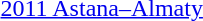<table>
<tr>
<td><a href='#'>2011 Astana–Almaty</a></td>
<td></td>
<td></td>
<td></td>
</tr>
</table>
